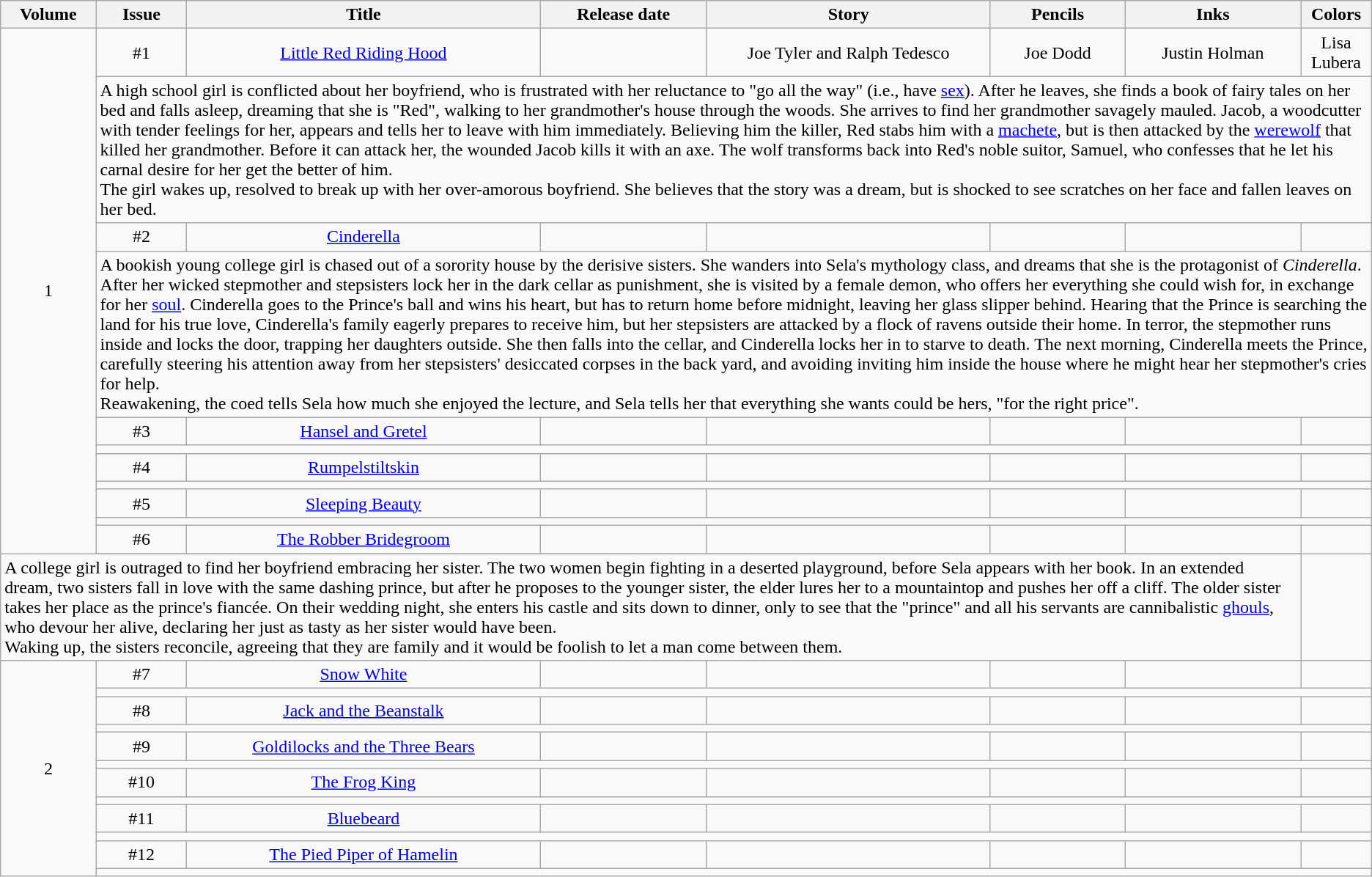<table class="wikitable" style="text-align: center">
<tr>
<th>Volume</th>
<th>Issue</th>
<th>Title</th>
<th>Release date</th>
<th>Story</th>
<th>Pencils</th>
<th>Inks</th>
<th>Colors</th>
</tr>
<tr>
<td rowspan=12>1</td>
<td>#1</td>
<td><a href='#'>Little Red Riding Hood</a></td>
<td></td>
<td>Joe Tyler and Ralph Tedesco</td>
<td>Joe Dodd</td>
<td>Justin Holman</td>
<td>Lisa Lubera</td>
</tr>
<tr>
<td colspan=7 align=left>A high school girl is conflicted about her boyfriend, who is frustrated with her reluctance to "go all the way" (i.e., have <a href='#'>sex</a>). After he leaves, she finds a book of fairy tales on her bed and falls asleep, dreaming that she is "Red", walking to her grandmother's house through the woods. She arrives to find her grandmother savagely mauled. Jacob, a woodcutter with tender feelings for her, appears and tells her to leave with him immediately. Believing him the killer, Red stabs him with a <a href='#'>machete</a>, but is then attacked by the <a href='#'>werewolf</a> that killed her grandmother. Before it can attack her, the wounded Jacob kills it with an axe. The wolf transforms back into Red's noble suitor, Samuel, who confesses that he let his carnal desire for her get the better of him.<br>The girl wakes up, resolved to break up with her over-amorous boyfriend. She believes that the story was a dream, but is shocked to see scratches on her face and fallen leaves on her bed.</td>
</tr>
<tr>
<td>#2</td>
<td><a href='#'>Cinderella</a></td>
<td></td>
<td></td>
<td></td>
<td></td>
<td></td>
</tr>
<tr>
<td colspan=7 align=left>A bookish young college girl is chased out of a sorority house by the derisive sisters. She wanders into Sela's mythology class, and dreams that she is the protagonist of <em>Cinderella</em>. After her wicked stepmother and stepsisters lock her in the dark cellar as punishment, she is visited by a female demon, who offers her everything she could wish for, in exchange for her <a href='#'>soul</a>. Cinderella goes to the Prince's ball and wins his heart, but has to return home before midnight, leaving her glass slipper behind. Hearing that the Prince is searching the land for his true love, Cinderella's family eagerly prepares to receive him, but her stepsisters are attacked by a flock of ravens outside their home. In terror, the stepmother runs inside and locks the door, trapping her daughters outside. She then falls into the cellar, and Cinderella locks her in to starve to death. The next morning, Cinderella meets the Prince, carefully steering his attention away from her stepsisters' desiccated corpses in the back yard, and avoiding inviting him inside the house where he might hear her stepmother's cries for help.<br>Reawakening, the coed tells Sela how much she enjoyed the lecture, and Sela tells her that everything she wants could be hers, "for the right price".</td>
</tr>
<tr>
<td>#3</td>
<td><a href='#'>Hansel and Gretel</a></td>
<td></td>
<td></td>
<td></td>
<td></td>
<td></td>
</tr>
<tr>
<td colspan=7 align=left></td>
</tr>
<tr>
<td>#4</td>
<td><a href='#'>Rumpelstiltskin</a></td>
<td></td>
<td></td>
<td></td>
<td></td>
<td></td>
</tr>
<tr>
<td colspan=7 align=left></td>
</tr>
<tr>
<td>#5</td>
<td><a href='#'>Sleeping Beauty</a></td>
<td></td>
<td></td>
<td></td>
<td></td>
<td></td>
</tr>
<tr>
<td colspan=7 align=left></td>
</tr>
<tr>
<td>#6</td>
<td><a href='#'>The Robber Bridegroom</a></td>
<td></td>
<td></td>
<td></td>
<td></td>
<td></td>
</tr>
<tr>
</tr>
<tr>
<td colspan=7 align=left>A college girl is outraged to find her boyfriend embracing her sister. The two women begin fighting in a deserted playground, before Sela appears with her book. In an extended dream, two sisters fall in love with the same dashing prince, but after he proposes to the younger sister, the elder lures her to a mountaintop and pushes her off a cliff. The older sister takes her place as the prince's fiancée. On their wedding night, she enters his castle and sits down to dinner, only to see that the "prince" and all his servants are cannibalistic <a href='#'>ghouls</a>, who devour her alive, declaring her just as tasty as her sister would have been.<br>Waking up, the sisters reconcile, agreeing that they are family and it would be foolish to let a man come between them.</td>
</tr>
<tr>
<td rowspan=12>2</td>
<td>#7</td>
<td><a href='#'>Snow White</a></td>
<td></td>
<td></td>
<td></td>
<td></td>
<td></td>
</tr>
<tr>
<td colspan=7 align=left></td>
</tr>
<tr>
<td>#8</td>
<td><a href='#'>Jack and the Beanstalk</a></td>
<td></td>
<td></td>
<td></td>
<td></td>
<td></td>
</tr>
<tr>
<td colspan=7 align=left></td>
</tr>
<tr>
<td>#9</td>
<td><a href='#'>Goldilocks and the Three Bears</a></td>
<td></td>
<td></td>
<td></td>
<td></td>
<td></td>
</tr>
<tr>
<td colspan=7 align=left></td>
</tr>
<tr>
<td>#10</td>
<td><a href='#'>The Frog King</a></td>
<td></td>
<td></td>
<td></td>
<td></td>
<td></td>
</tr>
<tr>
<td colspan=7 align=left></td>
</tr>
<tr>
<td>#11</td>
<td><a href='#'>Bluebeard</a></td>
<td></td>
<td></td>
<td></td>
<td></td>
<td></td>
</tr>
<tr>
<td colspan=7 align=left></td>
</tr>
<tr>
<td>#12</td>
<td><a href='#'>The Pied Piper of Hamelin</a></td>
<td></td>
<td></td>
<td></td>
<td></td>
<td></td>
</tr>
<tr>
<td colspan=7 align=left></td>
</tr>
</table>
